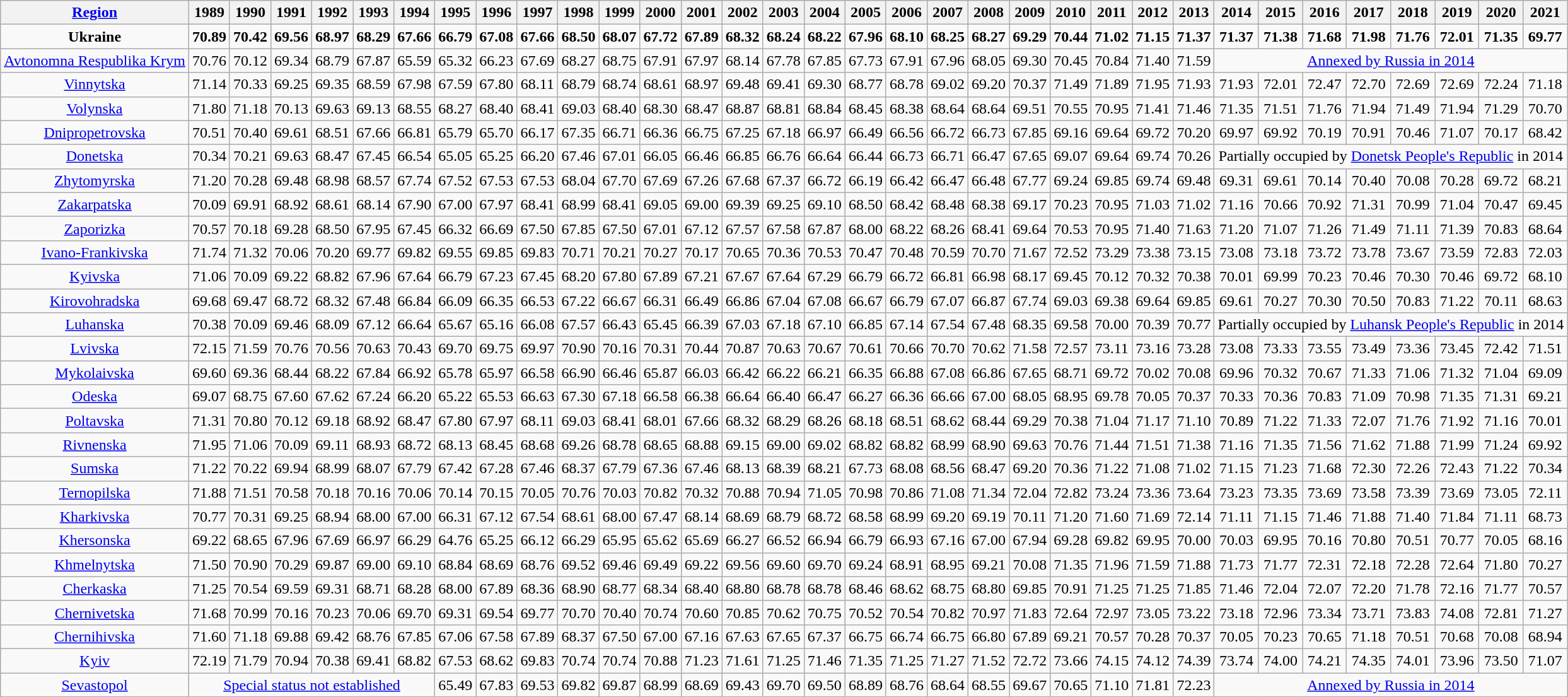<table class="wikitable sortable mw-datatable static-row-numbers sort-under col1left" style="text-align:center; white-space: nowrap;">
<tr>
<th><a href='#'>Region</a></th>
<th data-sort-type="number">1989</th>
<th data-sort-type="number">1990</th>
<th data-sort-type="number">1991</th>
<th data-sort-type="number">1992</th>
<th data-sort-type="number">1993</th>
<th data-sort-type="number">1994</th>
<th data-sort-type="number">1995</th>
<th data-sort-type="number">1996</th>
<th data-sort-type="number">1997</th>
<th data-sort-type="number">1998</th>
<th data-sort-type="number">1999</th>
<th data-sort-type="number">2000</th>
<th data-sort-type="number">2001</th>
<th data-sort-type="number">2002</th>
<th data-sort-type="number">2003</th>
<th data-sort-type="number">2004</th>
<th data-sort-type="number">2005</th>
<th data-sort-type="number">2006</th>
<th data-sort-type="number">2007</th>
<th data-sort-type="number">2008</th>
<th data-sort-type="number">2009</th>
<th data-sort-type="number">2010</th>
<th data-sort-type="number">2011</th>
<th data-sort-type="number">2012</th>
<th data-sort-type="number">2013</th>
<th data-sort-type="number">2014</th>
<th data-sort-type="number">2015</th>
<th data-sort-type="number">2016</th>
<th data-sort-type="number">2017</th>
<th data-sort-type="number">2018</th>
<th data-sort-type="number">2019</th>
<th data-sort-type="number">2020</th>
<th data-sort-type="number">2021</th>
</tr>
<tr>
<td><strong>Ukraine</strong></td>
<td><strong>70.89</strong></td>
<td><strong>70.42</strong></td>
<td><strong>69.56</strong></td>
<td><strong>68.97</strong></td>
<td><strong>68.29</strong></td>
<td><strong>67.66</strong></td>
<td><strong>66.79</strong></td>
<td><strong>67.08</strong></td>
<td><strong>67.66</strong></td>
<td><strong>68.50</strong></td>
<td><strong>68.07</strong></td>
<td><strong>67.72</strong></td>
<td><strong>67.89</strong></td>
<td><strong>68.32</strong></td>
<td><strong>68.24</strong></td>
<td><strong>68.22</strong></td>
<td><strong>67.96</strong></td>
<td><strong>68.10</strong></td>
<td><strong>68.25</strong></td>
<td><strong>68.27</strong></td>
<td><strong>69.29</strong></td>
<td><strong>70.44</strong></td>
<td><strong>71.02</strong></td>
<td><strong>71.15</strong></td>
<td><strong>71.37</strong></td>
<td><strong>71.37</strong></td>
<td><strong>71.38</strong></td>
<td><strong>71.68</strong></td>
<td><strong>71.98</strong></td>
<td><strong>71.76</strong></td>
<td><strong>72.01</strong></td>
<td><strong>71.35</strong></td>
<td><strong>69.77</strong></td>
</tr>
<tr>
<td><a href='#'>Avtonomna Respublika Krym</a></td>
<td>70.76</td>
<td>70.12</td>
<td>69.34</td>
<td>68.79</td>
<td>67.87</td>
<td>65.59</td>
<td>65.32</td>
<td>66.23</td>
<td>67.69</td>
<td>68.27</td>
<td>68.75</td>
<td>67.91</td>
<td>67.97</td>
<td>68.14</td>
<td>67.78</td>
<td>67.85</td>
<td>67.73</td>
<td>67.91</td>
<td>67.96</td>
<td>68.05</td>
<td>69.30</td>
<td>70.45</td>
<td>70.84</td>
<td>71.40</td>
<td>71.59</td>
<td colspan="8"><a href='#'>Annexed by Russia in 2014</a></td>
</tr>
<tr>
<td><a href='#'>Vinnytska</a></td>
<td>71.14</td>
<td>70.33</td>
<td>69.25</td>
<td>69.35</td>
<td>68.59</td>
<td>67.98</td>
<td>67.59</td>
<td>67.80</td>
<td>68.11</td>
<td>68.79</td>
<td>68.74</td>
<td>68.61</td>
<td>68.97</td>
<td>69.48</td>
<td>69.41</td>
<td>69.30</td>
<td>68.77</td>
<td>68.78</td>
<td>69.02</td>
<td>69.20</td>
<td>70.37</td>
<td>71.49</td>
<td>71.89</td>
<td>71.95</td>
<td>71.93</td>
<td>71.93</td>
<td>72.01</td>
<td>72.47</td>
<td>72.70</td>
<td>72.69</td>
<td>72.69</td>
<td>72.24</td>
<td>71.18</td>
</tr>
<tr>
<td><a href='#'>Volynska</a></td>
<td>71.80</td>
<td>71.18</td>
<td>70.13</td>
<td>69.63</td>
<td>69.13</td>
<td>68.55</td>
<td>68.27</td>
<td>68.40</td>
<td>68.41</td>
<td>69.03</td>
<td>68.40</td>
<td>68.30</td>
<td>68.47</td>
<td>68.87</td>
<td>68.81</td>
<td>68.84</td>
<td>68.45</td>
<td>68.38</td>
<td>68.64</td>
<td>68.64</td>
<td>69.51</td>
<td>70.55</td>
<td>70.95</td>
<td>71.41</td>
<td>71.46</td>
<td>71.35</td>
<td>71.51</td>
<td>71.76</td>
<td>71.94</td>
<td>71.49</td>
<td>71.94</td>
<td>71.29</td>
<td>70.70</td>
</tr>
<tr>
<td><a href='#'>Dnipropetrovska</a></td>
<td>70.51</td>
<td>70.40</td>
<td>69.61</td>
<td>68.51</td>
<td>67.66</td>
<td>66.81</td>
<td>65.79</td>
<td>65.70</td>
<td>66.17</td>
<td>67.35</td>
<td>66.71</td>
<td>66.36</td>
<td>66.75</td>
<td>67.25</td>
<td>67.18</td>
<td>66.97</td>
<td>66.49</td>
<td>66.56</td>
<td>66.72</td>
<td>66.73</td>
<td>67.85</td>
<td>69.16</td>
<td>69.64</td>
<td>69.72</td>
<td>70.20</td>
<td>69.97</td>
<td>69.92</td>
<td>70.19</td>
<td>70.91</td>
<td>70.46</td>
<td>71.07</td>
<td>70.17</td>
<td>68.42</td>
</tr>
<tr>
<td><a href='#'>Donetska</a></td>
<td>70.34</td>
<td>70.21</td>
<td>69.63</td>
<td>68.47</td>
<td>67.45</td>
<td>66.54</td>
<td>65.05</td>
<td>65.25</td>
<td>66.20</td>
<td>67.46</td>
<td>67.01</td>
<td>66.05</td>
<td>66.46</td>
<td>66.85</td>
<td>66.76</td>
<td>66.64</td>
<td>66.44</td>
<td>66.73</td>
<td>66.71</td>
<td>66.47</td>
<td>67.65</td>
<td>69.07</td>
<td>69.64</td>
<td>69.74</td>
<td>70.26</td>
<td colspan="8">Partially occupied by <a href='#'>Donetsk People's Republic</a> in 2014</td>
</tr>
<tr>
<td><a href='#'>Zhytomyrska</a></td>
<td>71.20</td>
<td>70.28</td>
<td>69.48</td>
<td>68.98</td>
<td>68.57</td>
<td>67.74</td>
<td>67.52</td>
<td>67.53</td>
<td>67.53</td>
<td>68.04</td>
<td>67.70</td>
<td>67.69</td>
<td>67.26</td>
<td>67.68</td>
<td>67.37</td>
<td>66.72</td>
<td>66.19</td>
<td>66.42</td>
<td>66.47</td>
<td>66.48</td>
<td>67.77</td>
<td>69.24</td>
<td>69.85</td>
<td>69.74</td>
<td>69.48</td>
<td>69.31</td>
<td>69.61</td>
<td>70.14</td>
<td>70.40</td>
<td>70.08</td>
<td>70.28</td>
<td>69.72</td>
<td>68.21</td>
</tr>
<tr>
<td><a href='#'>Zakarpatska</a></td>
<td>70.09</td>
<td>69.91</td>
<td>68.92</td>
<td>68.61</td>
<td>68.14</td>
<td>67.90</td>
<td>67.00</td>
<td>67.97</td>
<td>68.41</td>
<td>68.99</td>
<td>68.41</td>
<td>69.05</td>
<td>69.00</td>
<td>69.39</td>
<td>69.25</td>
<td>69.10</td>
<td>68.50</td>
<td>68.42</td>
<td>68.48</td>
<td>68.38</td>
<td>69.17</td>
<td>70.23</td>
<td>70.95</td>
<td>71.03</td>
<td>71.02</td>
<td>71.16</td>
<td>70.66</td>
<td>70.92</td>
<td>71.31</td>
<td>70.99</td>
<td>71.04</td>
<td>70.47</td>
<td>69.45</td>
</tr>
<tr>
<td><a href='#'>Zaporizka</a></td>
<td>70.57</td>
<td>70.18</td>
<td>69.28</td>
<td>68.50</td>
<td>67.95</td>
<td>67.45</td>
<td>66.32</td>
<td>66.69</td>
<td>67.50</td>
<td>67.85</td>
<td>67.50</td>
<td>67.01</td>
<td>67.12</td>
<td>67.57</td>
<td>67.58</td>
<td>67.87</td>
<td>68.00</td>
<td>68.22</td>
<td>68.26</td>
<td>68.41</td>
<td>69.64</td>
<td>70.53</td>
<td>70.95</td>
<td>71.40</td>
<td>71.63</td>
<td>71.20</td>
<td>71.07</td>
<td>71.26</td>
<td>71.49</td>
<td>71.11</td>
<td>71.39</td>
<td>70.83</td>
<td>68.64</td>
</tr>
<tr>
<td><a href='#'>Ivano-Frankivska</a></td>
<td>71.74</td>
<td>71.32</td>
<td>70.06</td>
<td>70.20</td>
<td>69.77</td>
<td>69.82</td>
<td>69.55</td>
<td>69.85</td>
<td>69.83</td>
<td>70.71</td>
<td>70.21</td>
<td>70.27</td>
<td>70.17</td>
<td>70.65</td>
<td>70.36</td>
<td>70.53</td>
<td>70.47</td>
<td>70.48</td>
<td>70.59</td>
<td>70.70</td>
<td>71.67</td>
<td>72.52</td>
<td>73.29</td>
<td>73.38</td>
<td>73.15</td>
<td>73.08</td>
<td>73.18</td>
<td>73.72</td>
<td>73.78</td>
<td>73.67</td>
<td>73.59</td>
<td>72.83</td>
<td>72.03</td>
</tr>
<tr>
<td><a href='#'>Kyivska</a></td>
<td>71.06</td>
<td>70.09</td>
<td>69.22</td>
<td>68.82</td>
<td>67.96</td>
<td>67.64</td>
<td>66.79</td>
<td>67.23</td>
<td>67.45</td>
<td>68.20</td>
<td>67.80</td>
<td>67.89</td>
<td>67.21</td>
<td>67.67</td>
<td>67.64</td>
<td>67.29</td>
<td>66.79</td>
<td>66.72</td>
<td>66.81</td>
<td>66.98</td>
<td>68.17</td>
<td>69.45</td>
<td>70.12</td>
<td>70.32</td>
<td>70.38</td>
<td>70.01</td>
<td>69.99</td>
<td>70.23</td>
<td>70.46</td>
<td>70.30</td>
<td>70.46</td>
<td>69.72</td>
<td>68.10</td>
</tr>
<tr>
<td><a href='#'>Kirovohradska</a></td>
<td>69.68</td>
<td>69.47</td>
<td>68.72</td>
<td>68.32</td>
<td>67.48</td>
<td>66.84</td>
<td>66.09</td>
<td>66.35</td>
<td>66.53</td>
<td>67.22</td>
<td>66.67</td>
<td>66.31</td>
<td>66.49</td>
<td>66.86</td>
<td>67.04</td>
<td>67.08</td>
<td>66.67</td>
<td>66.79</td>
<td>67.07</td>
<td>66.87</td>
<td>67.74</td>
<td>69.03</td>
<td>69.38</td>
<td>69.64</td>
<td>69.85</td>
<td>69.61</td>
<td>70.27</td>
<td>70.30</td>
<td>70.50</td>
<td>70.83</td>
<td>71.22</td>
<td>70.11</td>
<td>68.63</td>
</tr>
<tr>
<td><a href='#'>Luhanska</a></td>
<td>70.38</td>
<td>70.09</td>
<td>69.46</td>
<td>68.09</td>
<td>67.12</td>
<td>66.64</td>
<td>65.67</td>
<td>65.16</td>
<td>66.08</td>
<td>67.57</td>
<td>66.43</td>
<td>65.45</td>
<td>66.39</td>
<td>67.03</td>
<td>67.18</td>
<td>67.10</td>
<td>66.85</td>
<td>67.14</td>
<td>67.54</td>
<td>67.48</td>
<td>68.35</td>
<td>69.58</td>
<td>70.00</td>
<td>70.39</td>
<td>70.77</td>
<td colspan="8">Partially occupied by <a href='#'>Luhansk People's Republic</a> in 2014</td>
</tr>
<tr>
<td><a href='#'>Lvivska</a></td>
<td>72.15</td>
<td>71.59</td>
<td>70.76</td>
<td>70.56</td>
<td>70.63</td>
<td>70.43</td>
<td>69.70</td>
<td>69.75</td>
<td>69.97</td>
<td>70.90</td>
<td>70.16</td>
<td>70.31</td>
<td>70.44</td>
<td>70.87</td>
<td>70.63</td>
<td>70.67</td>
<td>70.61</td>
<td>70.66</td>
<td>70.70</td>
<td>70.62</td>
<td>71.58</td>
<td>72.57</td>
<td>73.11</td>
<td>73.16</td>
<td>73.28</td>
<td>73.08</td>
<td>73.33</td>
<td>73.55</td>
<td>73.49</td>
<td>73.36</td>
<td>73.45</td>
<td>72.42</td>
<td>71.51</td>
</tr>
<tr>
<td><a href='#'>Mykolaivska</a></td>
<td>69.60</td>
<td>69.36</td>
<td>68.44</td>
<td>68.22</td>
<td>67.84</td>
<td>66.92</td>
<td>65.78</td>
<td>65.97</td>
<td>66.58</td>
<td>66.90</td>
<td>66.46</td>
<td>65.87</td>
<td>66.03</td>
<td>66.42</td>
<td>66.22</td>
<td>66.21</td>
<td>66.35</td>
<td>66.88</td>
<td>67.08</td>
<td>66.86</td>
<td>67.65</td>
<td>68.71</td>
<td>69.72</td>
<td>70.02</td>
<td>70.08</td>
<td>69.96</td>
<td>70.32</td>
<td>70.67</td>
<td>71.33</td>
<td>71.06</td>
<td>71.32</td>
<td>71.04</td>
<td>69.09</td>
</tr>
<tr>
<td><a href='#'>Odeska</a></td>
<td>69.07</td>
<td>68.75</td>
<td>67.60</td>
<td>67.62</td>
<td>67.24</td>
<td>66.20</td>
<td>65.22</td>
<td>65.53</td>
<td>66.63</td>
<td>67.30</td>
<td>67.18</td>
<td>66.58</td>
<td>66.38</td>
<td>66.64</td>
<td>66.40</td>
<td>66.47</td>
<td>66.27</td>
<td>66.36</td>
<td>66.66</td>
<td>67.00</td>
<td>68.05</td>
<td>68.95</td>
<td>69.78</td>
<td>70.05</td>
<td>70.37</td>
<td>70.33</td>
<td>70.36</td>
<td>70.83</td>
<td>71.09</td>
<td>70.98</td>
<td>71.35</td>
<td>71.31</td>
<td>69.21</td>
</tr>
<tr>
<td><a href='#'>Poltavska</a></td>
<td>71.31</td>
<td>70.80</td>
<td>70.12</td>
<td>69.18</td>
<td>68.92</td>
<td>68.47</td>
<td>67.80</td>
<td>67.97</td>
<td>68.11</td>
<td>69.03</td>
<td class="sortbottom">68.41</td>
<td>68.01</td>
<td>67.66</td>
<td>68.32</td>
<td>68.29</td>
<td>68.26</td>
<td>68.18</td>
<td>68.51</td>
<td>68.62</td>
<td>68.44</td>
<td>69.29</td>
<td>70.38</td>
<td>71.04</td>
<td>71.17</td>
<td>71.10</td>
<td>70.89</td>
<td>71.22</td>
<td>71.33</td>
<td>72.07</td>
<td>71.76</td>
<td>71.92</td>
<td>71.16</td>
<td>70.01</td>
</tr>
<tr>
<td><a href='#'>Rivnenska</a></td>
<td>71.95</td>
<td>71.06</td>
<td>70.09</td>
<td>69.11</td>
<td>68.93</td>
<td>68.72</td>
<td>68.13</td>
<td>68.45</td>
<td>68.68</td>
<td>69.26</td>
<td>68.78</td>
<td>68.65</td>
<td>68.88</td>
<td>69.15</td>
<td>69.00</td>
<td>69.02</td>
<td>68.82</td>
<td>68.82</td>
<td>68.99</td>
<td>68.90</td>
<td>69.63</td>
<td>70.76</td>
<td>71.44</td>
<td>71.51</td>
<td>71.38</td>
<td>71.16</td>
<td>71.35</td>
<td>71.56</td>
<td>71.62</td>
<td>71.88</td>
<td>71.99</td>
<td>71.24</td>
<td>69.92</td>
</tr>
<tr>
<td><a href='#'>Sumska</a></td>
<td>71.22</td>
<td>70.22</td>
<td>69.94</td>
<td>68.99</td>
<td>68.07</td>
<td>67.79</td>
<td>67.42</td>
<td>67.28</td>
<td>67.46</td>
<td>68.37</td>
<td>67.79</td>
<td>67.36</td>
<td>67.46</td>
<td>68.13</td>
<td>68.39</td>
<td>68.21</td>
<td>67.73</td>
<td>68.08</td>
<td>68.56</td>
<td>68.47</td>
<td>69.20</td>
<td>70.36</td>
<td>71.22</td>
<td>71.08</td>
<td>71.02</td>
<td>71.15</td>
<td>71.23</td>
<td>71.68</td>
<td>72.30</td>
<td>72.26</td>
<td>72.43</td>
<td>71.22</td>
<td>70.34</td>
</tr>
<tr>
<td><a href='#'>Ternopilska</a></td>
<td>71.88</td>
<td>71.51</td>
<td>70.58</td>
<td>70.18</td>
<td>70.16</td>
<td>70.06</td>
<td>70.14</td>
<td>70.15</td>
<td>70.05</td>
<td>70.76</td>
<td>70.03</td>
<td>70.82</td>
<td>70.32</td>
<td>70.88</td>
<td>70.94</td>
<td>71.05</td>
<td>70.98</td>
<td>70.86</td>
<td>71.08</td>
<td>71.34</td>
<td>72.04</td>
<td>72.82</td>
<td>73.24</td>
<td>73.36</td>
<td>73.64</td>
<td>73.23</td>
<td>73.35</td>
<td>73.69</td>
<td>73.58</td>
<td>73.39</td>
<td>73.69</td>
<td>73.05</td>
<td>72.11</td>
</tr>
<tr>
<td><a href='#'>Kharkivska</a></td>
<td>70.77</td>
<td>70.31</td>
<td>69.25</td>
<td>68.94</td>
<td>68.00</td>
<td>67.00</td>
<td>66.31</td>
<td>67.12</td>
<td>67.54</td>
<td>68.61</td>
<td>68.00</td>
<td>67.47</td>
<td>68.14</td>
<td>68.69</td>
<td>68.79</td>
<td>68.72</td>
<td>68.58</td>
<td>68.99</td>
<td>69.20</td>
<td>69.19</td>
<td>70.11</td>
<td>71.20</td>
<td>71.60</td>
<td>71.69</td>
<td>72.14</td>
<td>71.11</td>
<td>71.15</td>
<td>71.46</td>
<td>71.88</td>
<td>71.40</td>
<td>71.84</td>
<td>71.11</td>
<td>68.73</td>
</tr>
<tr>
<td><a href='#'>Khersonska</a></td>
<td>69.22</td>
<td>68.65</td>
<td>67.96</td>
<td>67.69</td>
<td>66.97</td>
<td>66.29</td>
<td>64.76</td>
<td>65.25</td>
<td>66.12</td>
<td>66.29</td>
<td>65.95</td>
<td>65.62</td>
<td>65.69</td>
<td>66.27</td>
<td>66.52</td>
<td>66.94</td>
<td>66.79</td>
<td>66.93</td>
<td>67.16</td>
<td>67.00</td>
<td>67.94</td>
<td>69.28</td>
<td>69.82</td>
<td>69.95</td>
<td>70.00</td>
<td>70.03</td>
<td>69.95</td>
<td>70.16</td>
<td>70.80</td>
<td>70.51</td>
<td>70.77</td>
<td>70.05</td>
<td>68.16</td>
</tr>
<tr>
<td><a href='#'>Khmelnytska</a></td>
<td>71.50</td>
<td>70.90</td>
<td>70.29</td>
<td>69.87</td>
<td>69.00</td>
<td>69.10</td>
<td>68.84</td>
<td>68.69</td>
<td>68.76</td>
<td>69.52</td>
<td>69.46</td>
<td>69.49</td>
<td>69.22</td>
<td>69.56</td>
<td>69.60</td>
<td>69.70</td>
<td>69.24</td>
<td>68.91</td>
<td>68.95</td>
<td>69.21</td>
<td>70.08</td>
<td>71.35</td>
<td>71.96</td>
<td>71.59</td>
<td>71.88</td>
<td>71.73</td>
<td>71.77</td>
<td>72.31</td>
<td>72.18</td>
<td>72.28</td>
<td>72.64</td>
<td>71.80</td>
<td>70.27</td>
</tr>
<tr>
<td><a href='#'>Cherkaska</a></td>
<td>71.25</td>
<td>70.54</td>
<td>69.59</td>
<td>69.31</td>
<td>68.71</td>
<td>68.28</td>
<td>68.00</td>
<td>67.89</td>
<td>68.36</td>
<td>68.90</td>
<td>68.77</td>
<td>68.34</td>
<td>68.40</td>
<td>68.80</td>
<td>68.78</td>
<td>68.78</td>
<td>68.46</td>
<td>68.62</td>
<td>68.75</td>
<td>68.80</td>
<td>69.85</td>
<td>70.91</td>
<td>71.25</td>
<td>71.25</td>
<td>71.85</td>
<td>71.46</td>
<td>72.04</td>
<td>72.07</td>
<td>72.20</td>
<td>71.78</td>
<td>72.16</td>
<td>71.77</td>
<td>70.57</td>
</tr>
<tr>
<td><a href='#'>Chernivetska</a></td>
<td>71.68</td>
<td>70.99</td>
<td>70.16</td>
<td>70.23</td>
<td>70.06</td>
<td>69.70</td>
<td>69.31</td>
<td>69.54</td>
<td>69.77</td>
<td>70.70</td>
<td>70.40</td>
<td>70.74</td>
<td>70.60</td>
<td>70.85</td>
<td>70.62</td>
<td>70.75</td>
<td>70.52</td>
<td>70.54</td>
<td>70.82</td>
<td>70.97</td>
<td>71.83</td>
<td>72.64</td>
<td>72.97</td>
<td>73.05</td>
<td>73.22</td>
<td>73.18</td>
<td>72.96</td>
<td>73.34</td>
<td>73.71</td>
<td>73.83</td>
<td>74.08</td>
<td>72.81</td>
<td>71.27</td>
</tr>
<tr>
<td><a href='#'>Chernihivska</a></td>
<td>71.60</td>
<td>71.18</td>
<td>69.88</td>
<td>69.42</td>
<td>68.76</td>
<td>67.85</td>
<td>67.06</td>
<td>67.58</td>
<td>67.89</td>
<td>68.37</td>
<td>67.50</td>
<td>67.00</td>
<td>67.16</td>
<td>67.63</td>
<td>67.65</td>
<td>67.37</td>
<td>66.75</td>
<td>66.74</td>
<td>66.75</td>
<td>66.80</td>
<td>67.89</td>
<td>69.21</td>
<td>70.57</td>
<td>70.28</td>
<td>70.37</td>
<td>70.05</td>
<td>70.23</td>
<td>70.65</td>
<td>71.18</td>
<td>70.51</td>
<td>70.68</td>
<td>70.08</td>
<td>68.94</td>
</tr>
<tr>
<td><a href='#'>Kyiv</a></td>
<td>72.19</td>
<td>71.79</td>
<td>70.94</td>
<td>70.38</td>
<td>69.41</td>
<td>68.82</td>
<td>67.53</td>
<td>68.62</td>
<td>69.83</td>
<td>70.74</td>
<td>70.74</td>
<td>70.88</td>
<td>71.23</td>
<td>71.61</td>
<td>71.25</td>
<td>71.46</td>
<td>71.35</td>
<td>71.25</td>
<td>71.27</td>
<td>71.52</td>
<td>72.72</td>
<td>73.66</td>
<td>74.15</td>
<td>74.12</td>
<td>74.39</td>
<td>73.74</td>
<td>74.00</td>
<td>74.21</td>
<td>74.35</td>
<td>74.01</td>
<td>73.96</td>
<td>73.50</td>
<td>71.07</td>
</tr>
<tr>
<td><a href='#'>Sevastopol</a></td>
<td colspan="6"><a href='#'>Special status not established</a></td>
<td>65.49</td>
<td>67.83</td>
<td>69.53</td>
<td>69.82</td>
<td>69.87</td>
<td>68.99</td>
<td>68.69</td>
<td>69.43</td>
<td>69.70</td>
<td>69.50</td>
<td>68.89</td>
<td>68.76</td>
<td>68.64</td>
<td>68.55</td>
<td>69.67</td>
<td>70.65</td>
<td>71.10</td>
<td>71.81</td>
<td>72.23</td>
<td colspan="8"><a href='#'>Annexed by Russia in 2014</a></td>
</tr>
</table>
